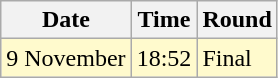<table class="wikitable">
<tr>
<th>Date</th>
<th>Time</th>
<th>Round</th>
</tr>
<tr style=background:lemonchiffon>
<td>9 November</td>
<td>18:52</td>
<td>Final</td>
</tr>
</table>
